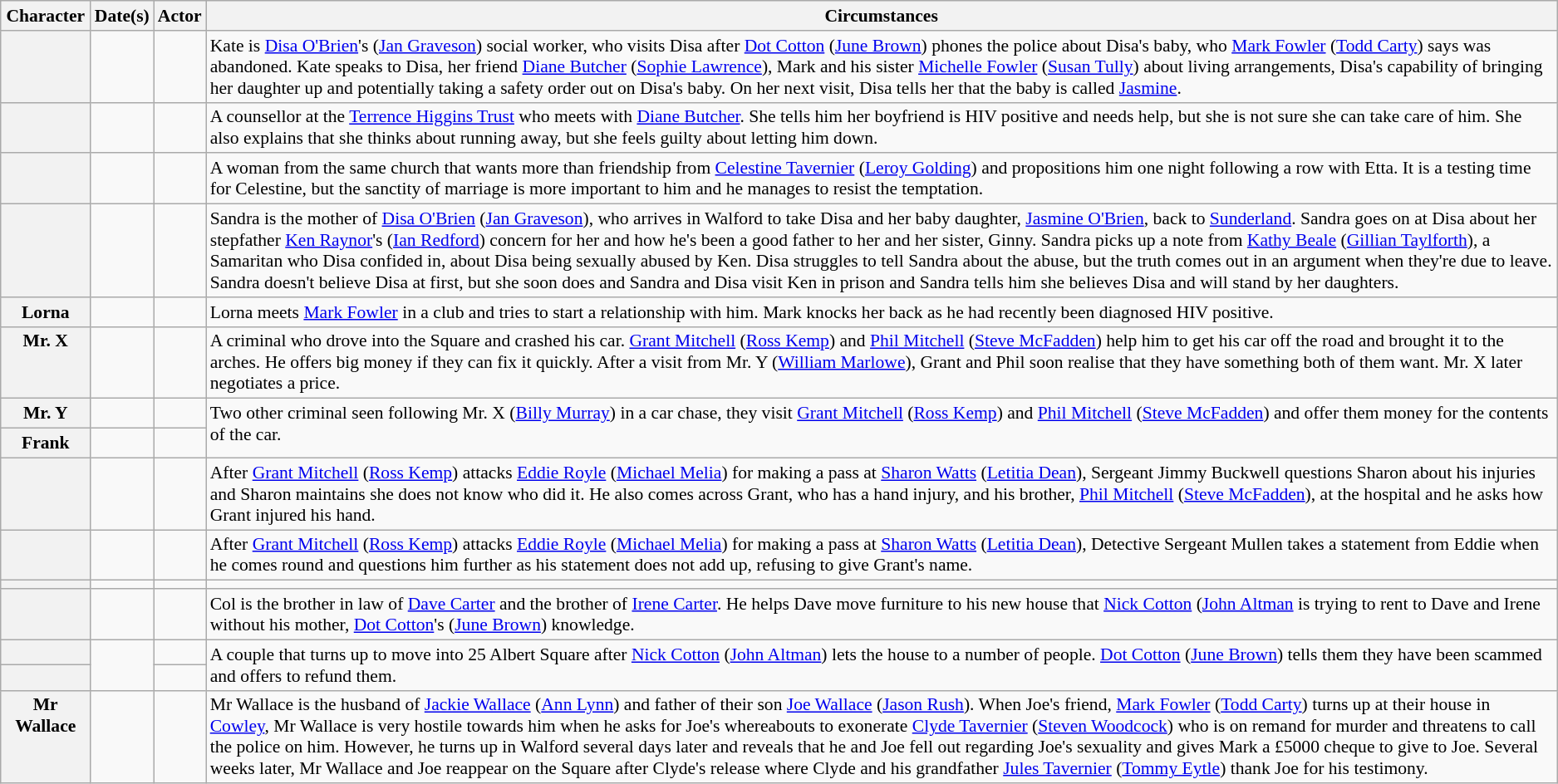<table class="wikitable plainrowheaders" style="font-size:90%">
<tr>
<th scope="col">Character</th>
<th scope="col">Date(s)</th>
<th scope="col">Actor</th>
<th scope="col">Circumstances</th>
</tr>
<tr valign="top">
<th scope="row"></th>
<td></td>
<td></td>
<td>Kate is <a href='#'>Disa O'Brien</a>'s (<a href='#'>Jan Graveson</a>) social worker, who visits Disa after <a href='#'>Dot Cotton</a> (<a href='#'>June Brown</a>) phones the police about Disa's baby, who <a href='#'>Mark Fowler</a> (<a href='#'>Todd Carty</a>) says was abandoned. Kate speaks to Disa, her friend <a href='#'>Diane Butcher</a> (<a href='#'>Sophie Lawrence</a>), Mark and his sister <a href='#'>Michelle Fowler</a> (<a href='#'>Susan Tully</a>) about living arrangements, Disa's capability of bringing her daughter up and potentially taking a safety order out on Disa's baby. On her next visit, Disa tells her that the baby is called <a href='#'>Jasmine</a>.</td>
</tr>
<tr valign="top">
<th scope="row"></th>
<td></td>
<td></td>
<td>A counsellor at the <a href='#'>Terrence Higgins Trust</a> who meets with <a href='#'>Diane Butcher</a>. She tells him her boyfriend is HIV positive and needs help, but she is not sure she can take care of him. She also explains that she thinks about running away, but she feels guilty about letting him down.</td>
</tr>
<tr valign="top">
<th scope="row"></th>
<td></td>
<td></td>
<td>A woman from the same church that wants more than friendship from <a href='#'>Celestine Tavernier</a> (<a href='#'>Leroy Golding</a>) and propositions him one night following a row with Etta. It is a testing time for Celestine, but the sanctity of marriage is more important to him and he manages to resist the temptation.</td>
</tr>
<tr valign="top">
<th scope="row"></th>
<td></td>
<td></td>
<td>Sandra is the mother of <a href='#'>Disa O'Brien</a> (<a href='#'>Jan Graveson</a>), who arrives in Walford to take Disa and her baby daughter, <a href='#'>Jasmine O'Brien</a>, back to <a href='#'>Sunderland</a>. Sandra goes on at Disa about her stepfather <a href='#'>Ken Raynor</a>'s (<a href='#'>Ian Redford</a>) concern for her and how he's been a good father to her and her sister, Ginny. Sandra picks up a note from <a href='#'>Kathy Beale</a> (<a href='#'>Gillian Taylforth</a>), a Samaritan who Disa confided in, about Disa being sexually abused by Ken. Disa struggles to tell Sandra about the abuse, but the truth comes out in an argument when they're due to leave. Sandra doesn't believe Disa at first, but she soon does and Sandra and Disa visit Ken in prison and Sandra tells him she believes Disa and will stand by her daughters.</td>
</tr>
<tr valign="top">
<th scope="row">Lorna</th>
<td></td>
<td></td>
<td>Lorna meets <a href='#'>Mark Fowler</a> in a club and tries to start a relationship with him. Mark knocks her back as he had recently been diagnosed HIV positive.</td>
</tr>
<tr valign="top">
<th scope="row">Mr. X</th>
<td></td>
<td></td>
<td>A criminal who drove into the Square and crashed his car. <a href='#'>Grant Mitchell</a> (<a href='#'>Ross Kemp</a>) and <a href='#'>Phil Mitchell</a> (<a href='#'>Steve McFadden</a>) help him to get his car off the road and brought it to the arches. He offers big money if they can fix it quickly. After a visit from Mr. Y (<a href='#'>William Marlowe</a>), Grant and Phil soon realise that they have something both of them want. Mr. X later negotiates a price.</td>
</tr>
<tr valign="top">
<th scope="row">Mr. Y</th>
<td></td>
<td></td>
<td rowspan="2">Two other criminal seen following Mr. X (<a href='#'>Billy Murray</a>) in a car chase, they visit <a href='#'>Grant Mitchell</a> (<a href='#'>Ross Kemp</a>) and <a href='#'>Phil Mitchell</a> (<a href='#'>Steve McFadden</a>) and offer them money for the contents of the car.</td>
</tr>
<tr valign="top">
<th scope="row">Frank </th>
<td></td>
<td></td>
</tr>
<tr valign="top">
<th scope="row"></th>
<td></td>
<td></td>
<td>After <a href='#'>Grant Mitchell</a> (<a href='#'>Ross Kemp</a>) attacks <a href='#'>Eddie Royle</a> (<a href='#'>Michael Melia</a>) for making a pass at <a href='#'>Sharon Watts</a> (<a href='#'>Letitia Dean</a>), Sergeant Jimmy Buckwell questions Sharon about his injuries and Sharon maintains she does not know who did it. He also comes across Grant, who has a hand injury, and his brother, <a href='#'>Phil Mitchell</a> (<a href='#'>Steve McFadden</a>), at the hospital and he asks how Grant injured his hand.</td>
</tr>
<tr valign="top">
<th scope="row"></th>
<td></td>
<td></td>
<td>After <a href='#'>Grant Mitchell</a> (<a href='#'>Ross Kemp</a>) attacks <a href='#'>Eddie Royle</a> (<a href='#'>Michael Melia</a>) for making a pass at <a href='#'>Sharon Watts</a> (<a href='#'>Letitia Dean</a>), Detective Sergeant Mullen takes a statement from Eddie when he comes round and questions him further as his statement does not add up, refusing to give Grant's name.</td>
</tr>
<tr valign="top">
<th scope="row"></th>
<td></td>
<td></td>
<td></td>
</tr>
<tr valign="top">
<th scope="row"></th>
<td></td>
<td></td>
<td>Col is the brother in law of <a href='#'>Dave Carter</a> and the brother of <a href='#'>Irene Carter</a>. He helps Dave move furniture to his new house that <a href='#'>Nick Cotton</a> (<a href='#'>John Altman</a> is trying to rent to Dave and Irene without his mother, <a href='#'>Dot Cotton</a>'s (<a href='#'>June Brown</a>) knowledge.</td>
</tr>
<tr valign="top">
<th scope="row"></th>
<td rowspan="2"></td>
<td></td>
<td rowspan="2">A couple that turns up to move into 25 Albert Square after <a href='#'>Nick Cotton</a> (<a href='#'>John Altman</a>) lets the house to a number of people. <a href='#'>Dot Cotton</a> (<a href='#'>June Brown</a>) tells them they have been scammed and offers to refund them.</td>
</tr>
<tr valign="top">
<th scope="row"></th>
<td></td>
</tr>
<tr valign="top">
<th scope="row">Mr Wallace</th>
<td></td>
<td></td>
<td>Mr Wallace is the husband of <a href='#'>Jackie Wallace</a> (<a href='#'>Ann Lynn</a>) and father of their son <a href='#'>Joe Wallace</a> (<a href='#'>Jason Rush</a>). When Joe's friend, <a href='#'>Mark Fowler</a> (<a href='#'>Todd Carty</a>) turns up at their house in <a href='#'>Cowley</a>, Mr Wallace is very hostile towards him when he asks for Joe's whereabouts to exonerate <a href='#'>Clyde Tavernier</a> (<a href='#'>Steven Woodcock</a>) who is on remand for murder and threatens to call the police on him. However, he turns up in Walford several days later and reveals that he and Joe fell out regarding Joe's sexuality and gives Mark a £5000 cheque to give to Joe. Several weeks later, Mr Wallace and Joe reappear on the Square after Clyde's release where Clyde and his grandfather <a href='#'>Jules Tavernier</a> (<a href='#'>Tommy Eytle</a>) thank Joe for his testimony.</td>
</tr>
</table>
